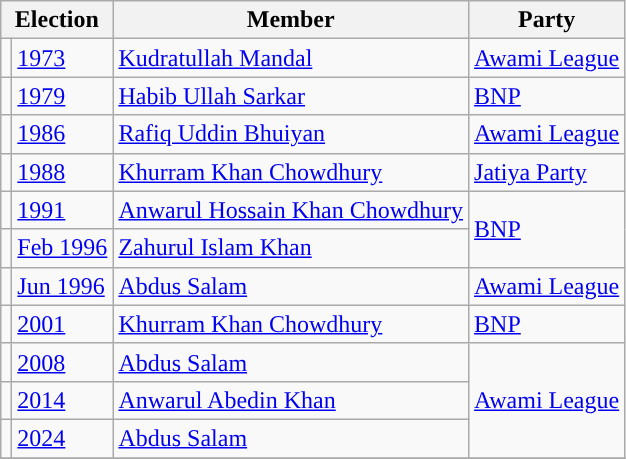<table class="wikitable">
<tr>
<th colspan="2">Election</th>
<th>Member</th>
<th>Party</th>
</tr>
<tr>
<td style="background-color:"></td>
<td><a href='#'>1973</a></td>
<td><a href='#'>Kudratullah Mandal</a></td>
<td><a href='#'>Awami League</a></td>
</tr>
<tr>
<td style="background-color:"></td>
<td><a href='#'>1979</a></td>
<td><a href='#'>Habib Ullah Sarkar</a></td>
<td><a href='#'>BNP</a></td>
</tr>
<tr>
<td style="background-color:"></td>
<td><a href='#'>1986</a></td>
<td><a href='#'>Rafiq Uddin Bhuiyan</a></td>
<td><a href='#'>Awami League</a></td>
</tr>
<tr>
<td style="background-color:"></td>
<td><a href='#'>1988</a></td>
<td><a href='#'>Khurram Khan Chowdhury</a></td>
<td><a href='#'>Jatiya Party</a></td>
</tr>
<tr>
<td style="background-color:"></td>
<td><a href='#'>1991</a></td>
<td><a href='#'>Anwarul Hossain Khan Chowdhury</a></td>
<td rowspan="2"><a href='#'>BNP</a></td>
</tr>
<tr>
<td style="background-color:"></td>
<td><a href='#'>Feb 1996</a></td>
<td><a href='#'>Zahurul Islam Khan</a></td>
</tr>
<tr>
<td style="background-color:"></td>
<td><a href='#'>Jun 1996</a></td>
<td><a href='#'>Abdus Salam</a></td>
<td><a href='#'>Awami League</a></td>
</tr>
<tr>
<td style="background-color:"></td>
<td><a href='#'>2001</a></td>
<td><a href='#'>Khurram Khan Chowdhury</a></td>
<td><a href='#'>BNP</a></td>
</tr>
<tr>
<td style="background-color:"></td>
<td><a href='#'>2008</a></td>
<td><a href='#'>Abdus Salam</a></td>
<td rowspan="3"><a href='#'>Awami League</a></td>
</tr>
<tr>
<td style="background-color:"></td>
<td><a href='#'>2014</a></td>
<td><a href='#'>Anwarul Abedin Khan</a></td>
</tr>
<tr>
<td style="background-color:"></td>
<td><a href='#'>2024</a></td>
<td><a href='#'>Abdus Salam</a></td>
</tr>
<tr>
</tr>
</table>
